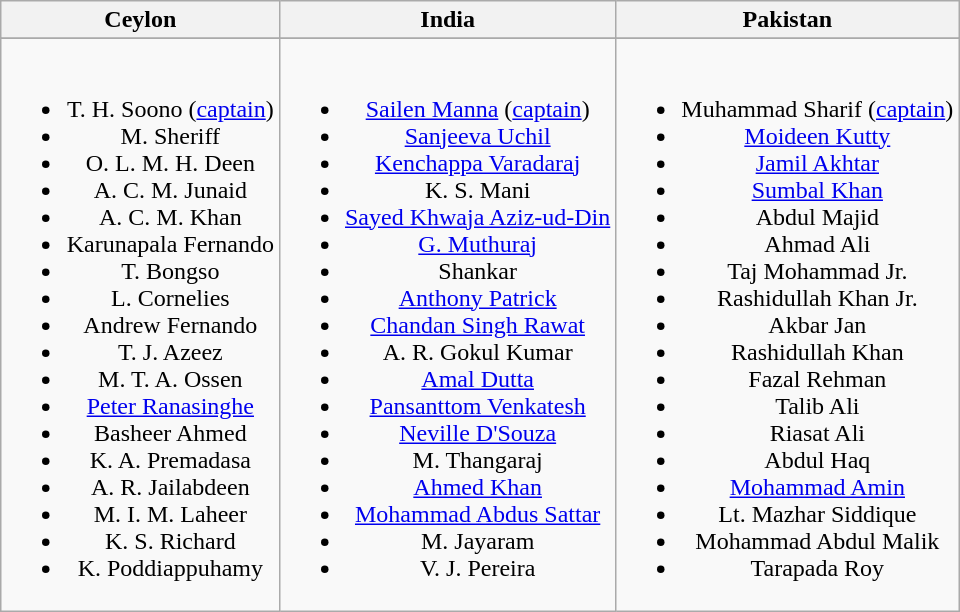<table class="wikitable" style="text-align:center; margin:auto">
<tr>
<th colspan>Ceylon</th>
<th colspan>India</th>
<th colspan>Pakistan</th>
</tr>
<tr>
</tr>
<tr style="vertical-align:top">
<td><br><ul><li>T. H. Soono (<a href='#'>captain</a>)</li><li>M. Sheriff</li><li>O. L. M. H. Deen</li><li>A. C. M. Junaid</li><li>A. C. M. Khan</li><li>Karunapala Fernando</li><li>T. Bongso</li><li>L. Cornelies</li><li>Andrew Fernando</li><li>T. J. Azeez</li><li>M. T. A. Ossen</li><li><a href='#'>Peter Ranasinghe</a></li><li>Basheer Ahmed</li><li>K. A. Premadasa</li><li>A. R. Jailabdeen</li><li>M. I. M. Laheer</li><li>K. S. Richard</li><li>K. Poddiappuhamy</li></ul></td>
<td><br><ul><li><a href='#'>Sailen Manna</a> (<a href='#'>captain</a>)</li><li><a href='#'>Sanjeeva Uchil</a></li><li><a href='#'>Kenchappa Varadaraj</a></li><li>K. S. Mani</li><li><a href='#'>Sayed Khwaja Aziz-ud-Din</a></li><li><a href='#'>G. Muthuraj</a></li><li>Shankar</li><li><a href='#'>Anthony Patrick</a></li><li><a href='#'>Chandan Singh Rawat</a></li><li>A. R. Gokul Kumar</li><li><a href='#'>Amal Dutta</a></li><li><a href='#'>Pansanttom Venkatesh</a></li><li><a href='#'>Neville D'Souza</a></li><li>M. Thangaraj</li><li><a href='#'>Ahmed Khan</a></li><li><a href='#'>Mohammad Abdus Sattar</a></li><li>M. Jayaram</li><li>V. J. Pereira</li></ul></td>
<td><br><ul><li>Muhammad Sharif (<a href='#'>captain</a>)</li><li><a href='#'>Moideen Kutty</a></li><li><a href='#'>Jamil Akhtar</a></li><li><a href='#'>Sumbal Khan</a></li><li>Abdul Majid</li><li>Ahmad Ali</li><li>Taj Mohammad Jr.</li><li>Rashidullah Khan Jr.</li><li>Akbar Jan</li><li>Rashidullah Khan</li><li>Fazal Rehman</li><li>Talib Ali</li><li>Riasat Ali</li><li>Abdul Haq</li><li><a href='#'>Mohammad Amin</a></li><li>Lt. Mazhar Siddique</li><li>Mohammad Abdul Malik</li><li>Tarapada Roy</li></ul></td>
</tr>
</table>
